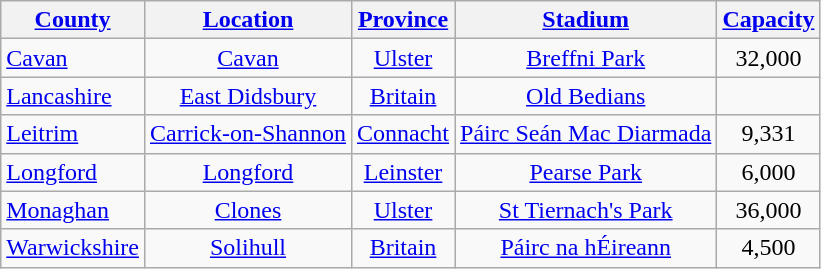<table class="wikitable sortable" style="text-align:center">
<tr>
<th><a href='#'>County</a></th>
<th><a href='#'>Location</a></th>
<th><a href='#'>Province</a></th>
<th><a href='#'>Stadium</a></th>
<th><a href='#'>Capacity</a></th>
</tr>
<tr>
<td style="text-align:left"> <a href='#'>Cavan</a></td>
<td><a href='#'>Cavan</a></td>
<td><a href='#'>Ulster</a></td>
<td><a href='#'>Breffni Park</a></td>
<td>32,000</td>
</tr>
<tr>
<td style="text-align:left"> <a href='#'>Lancashire</a></td>
<td><a href='#'>East Didsbury</a></td>
<td><a href='#'>Britain</a></td>
<td><a href='#'>Old Bedians</a></td>
<td></td>
</tr>
<tr>
<td style="text-align:left"> <a href='#'>Leitrim</a></td>
<td><a href='#'>Carrick-on-Shannon</a></td>
<td><a href='#'>Connacht</a></td>
<td><a href='#'>Páirc Seán Mac Diarmada</a></td>
<td>9,331</td>
</tr>
<tr>
<td style="text-align:left"> <a href='#'>Longford</a></td>
<td><a href='#'>Longford</a></td>
<td><a href='#'>Leinster</a></td>
<td><a href='#'>Pearse Park</a></td>
<td>6,000</td>
</tr>
<tr>
<td style="text-align:left"> <a href='#'>Monaghan</a></td>
<td><a href='#'>Clones</a></td>
<td><a href='#'>Ulster</a></td>
<td><a href='#'>St Tiernach's Park</a></td>
<td>36,000</td>
</tr>
<tr>
<td style="text-align:left"> <a href='#'>Warwickshire</a></td>
<td><a href='#'>Solihull</a></td>
<td><a href='#'>Britain</a></td>
<td><a href='#'>Páirc na hÉireann</a></td>
<td>4,500</td>
</tr>
</table>
